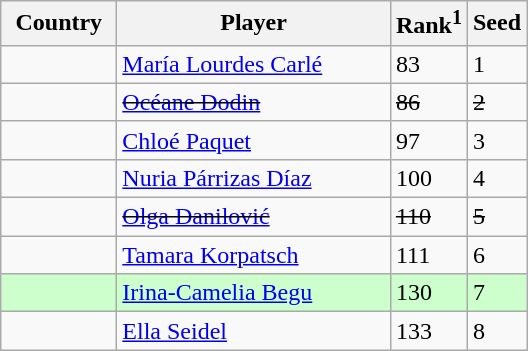<table class="sortable wikitable">
<tr>
<th width="70">Country</th>
<th width="175">Player</th>
<th>Rank<sup>1</sup></th>
<th>Seed</th>
</tr>
<tr>
<td></td>
<td><a href='#'>María Lourdes Carlé</a></td>
<td>83</td>
<td>1</td>
</tr>
<tr>
<td><s></s></td>
<td><s><a href='#'>Océane Dodin</a></s></td>
<td><s>86</s></td>
<td><s>2</s></td>
</tr>
<tr>
<td></td>
<td><a href='#'>Chloé Paquet</a></td>
<td>97</td>
<td>3</td>
</tr>
<tr>
<td></td>
<td><a href='#'>Nuria Párrizas Díaz</a></td>
<td>100</td>
<td>4</td>
</tr>
<tr>
<td><s></s></td>
<td><s><a href='#'>Olga Danilović</a></s></td>
<td><s>110</s></td>
<td><s>5</s></td>
</tr>
<tr>
<td></td>
<td><a href='#'>Tamara Korpatsch</a></td>
<td>111</td>
<td>6</td>
</tr>
<tr style="background:#cfc;">
<td></td>
<td><a href='#'>Irina-Camelia Begu</a></td>
<td>130</td>
<td>7</td>
</tr>
<tr>
<td></td>
<td><a href='#'>Ella Seidel</a></td>
<td>133</td>
<td>8</td>
</tr>
</table>
